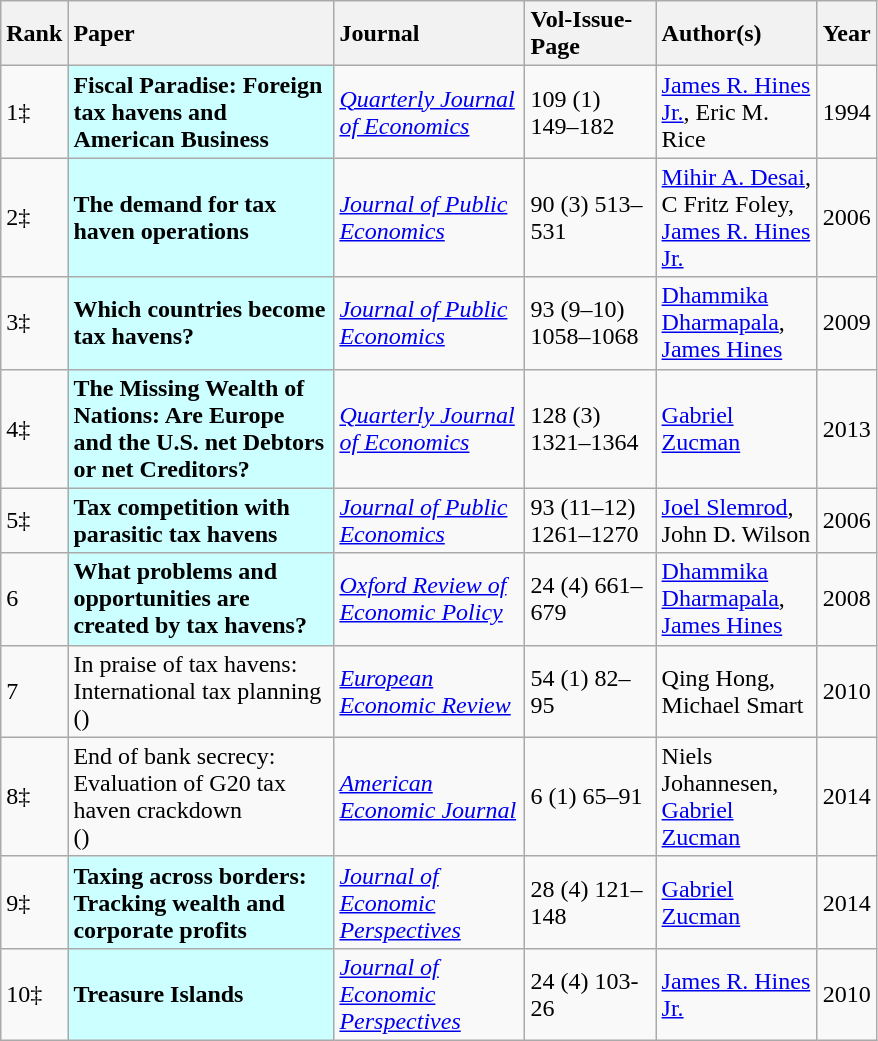<table class="wikitable sortable" style="text-align:left">
<tr>
<th style="width:30px;text-align:left">Rank</th>
<th style="width:170px;text-align:left">Paper</th>
<th style="width:120px;text-align:left">Journal</th>
<th style="width:80px;text-align:left">Vol-Issue-Page</th>
<th style="width:100px;text-align:left">Author(s)</th>
<th style="width:30px;text-align:left">Year</th>
</tr>
<tr>
<td>1‡</td>
<th style="background:#cff;text-align:left">Fiscal Paradise: Foreign tax havens and American Business</th>
<td><em><a href='#'>Quarterly Journal of Economics</a></em></td>
<td>109 (1) 149–182</td>
<td><a href='#'>James R. Hines Jr.</a>, Eric M. Rice</td>
<td>1994</td>
</tr>
<tr>
<td>2‡</td>
<th style="background:#cff;text-align:left">The demand for tax haven operations</th>
<td><em><a href='#'>Journal of Public Economics</a></em></td>
<td>90 (3) 513–531</td>
<td><a href='#'>Mihir A. Desai</a>, C Fritz Foley, <a href='#'>James R. Hines Jr.</a></td>
<td>2006</td>
</tr>
<tr>
<td>3‡</td>
<th style="background:#cff;text-align:left">Which countries become tax havens?</th>
<td><em><a href='#'>Journal of Public Economics</a></em></td>
<td>93 (9–10) 1058–1068</td>
<td><a href='#'>Dhammika Dharmapala</a>, <a href='#'>James Hines</a></td>
<td>2009</td>
</tr>
<tr>
<td>4‡</td>
<th style="background:#cff;text-align:left">The Missing Wealth of Nations: Are Europe and the U.S. net Debtors or net Creditors?</th>
<td><em><a href='#'>Quarterly Journal of Economics</a></em></td>
<td>128 (3) 1321–1364</td>
<td><a href='#'>Gabriel Zucman</a></td>
<td>2013</td>
</tr>
<tr>
<td>5‡</td>
<th style="background:#cff;text-align:left">Tax competition with parasitic tax havens</th>
<td><em><a href='#'>Journal of Public Economics</a></em></td>
<td>93 (11–12) 1261–1270</td>
<td><a href='#'>Joel Slemrod</a>, John D. Wilson</td>
<td>2006</td>
</tr>
<tr>
<td>6</td>
<th style="background:#cff;text-align:left">What problems and opportunities are created by tax havens?</th>
<td><em><a href='#'>Oxford Review of Economic Policy</a></em></td>
<td>24 (4) 661–679</td>
<td><a href='#'>Dhammika Dharmapala</a>, <a href='#'>James Hines</a></td>
<td>2008</td>
</tr>
<tr>
<td>7</td>
<td>In praise of tax havens: International tax planning<br>()</td>
<td><em><a href='#'>European Economic Review</a></em></td>
<td>54 (1) 82–95</td>
<td>Qing Hong, Michael Smart</td>
<td>2010</td>
</tr>
<tr>
<td>8‡</td>
<td>End of bank secrecy: Evaluation of G20 tax haven crackdown<br>()</td>
<td><em><a href='#'>American Economic Journal</a></em></td>
<td>6 (1) 65–91</td>
<td>Niels Johannesen, <a href='#'>Gabriel Zucman</a></td>
<td>2014</td>
</tr>
<tr>
<td>9‡</td>
<th style="background:#cff;text-align:left">Taxing across borders: Tracking wealth and corporate profits</th>
<td><em><a href='#'>Journal of Economic Perspectives</a></em></td>
<td>28 (4) 121–148</td>
<td><a href='#'>Gabriel Zucman</a></td>
<td>2014</td>
</tr>
<tr>
<td>10‡</td>
<th style="background:#cff;text-align:left">Treasure Islands</th>
<td><em><a href='#'>Journal of Economic Perspectives</a></em></td>
<td>24 (4) 103-26</td>
<td><a href='#'>James R. Hines Jr.</a></td>
<td>2010</td>
</tr>
</table>
